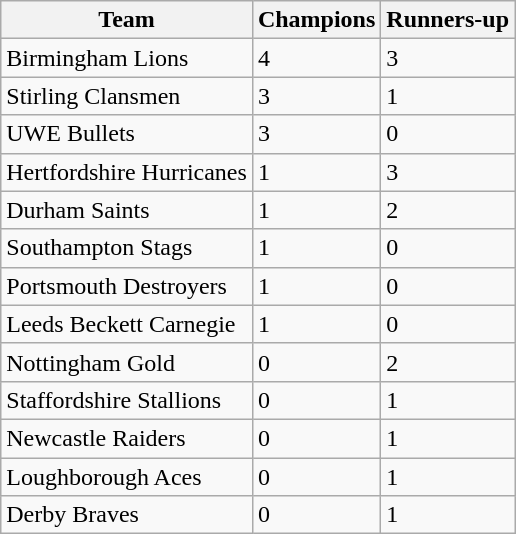<table class="wikitable">
<tr>
<th>Team</th>
<th>Champions</th>
<th>Runners-up</th>
</tr>
<tr>
<td>Birmingham Lions</td>
<td>4</td>
<td>3</td>
</tr>
<tr>
<td>Stirling Clansmen</td>
<td>3</td>
<td>1</td>
</tr>
<tr>
<td>UWE Bullets</td>
<td>3</td>
<td>0</td>
</tr>
<tr>
<td>Hertfordshire Hurricanes</td>
<td>1</td>
<td>3</td>
</tr>
<tr>
<td>Durham Saints</td>
<td>1</td>
<td>2</td>
</tr>
<tr>
<td>Southampton Stags</td>
<td>1</td>
<td>0</td>
</tr>
<tr>
<td>Portsmouth Destroyers</td>
<td>1</td>
<td>0</td>
</tr>
<tr>
<td>Leeds Beckett Carnegie</td>
<td>1</td>
<td>0</td>
</tr>
<tr>
<td>Nottingham Gold</td>
<td>0</td>
<td>2</td>
</tr>
<tr>
<td>Staffordshire Stallions</td>
<td>0</td>
<td>1</td>
</tr>
<tr>
<td>Newcastle Raiders</td>
<td>0</td>
<td>1</td>
</tr>
<tr>
<td>Loughborough Aces</td>
<td>0</td>
<td>1</td>
</tr>
<tr>
<td>Derby Braves</td>
<td>0</td>
<td>1</td>
</tr>
</table>
